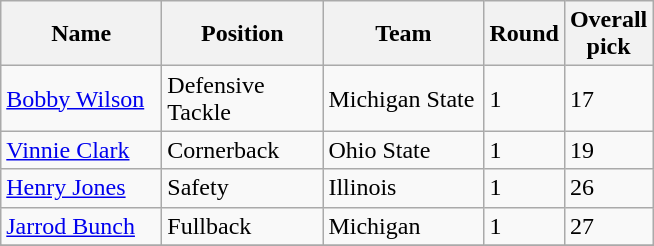<table class="sortable wikitable">
<tr>
<th width="100">Name</th>
<th width="100">Position</th>
<th width="100">Team</th>
<th width="25">Round</th>
<th width="25">Overall pick</th>
</tr>
<tr align="left" bgcolor="">
<td><a href='#'>Bobby Wilson</a></td>
<td>Defensive Tackle</td>
<td>Michigan State</td>
<td>1</td>
<td>17</td>
</tr>
<tr align="left" bgcolor="">
<td><a href='#'>Vinnie Clark</a></td>
<td>Cornerback</td>
<td>Ohio State</td>
<td>1</td>
<td>19</td>
</tr>
<tr align="left" bgcolor="">
<td><a href='#'>Henry Jones</a></td>
<td>Safety</td>
<td>Illinois</td>
<td>1</td>
<td>26</td>
</tr>
<tr align="left" bgcolor="">
<td><a href='#'>Jarrod Bunch</a></td>
<td>Fullback</td>
<td>Michigan</td>
<td>1</td>
<td>27</td>
</tr>
<tr align="left" bgcolor="">
</tr>
<tr>
</tr>
</table>
